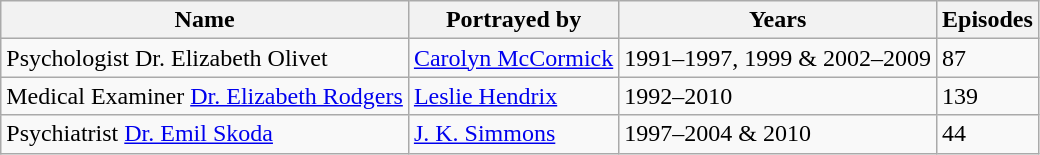<table class="wikitable sortable">
<tr>
<th><strong>Name</strong></th>
<th><strong>Portrayed by</strong></th>
<th><strong>Years</strong></th>
<th><strong>Episodes</strong></th>
</tr>
<tr>
<td>Psychologist Dr. Elizabeth Olivet</td>
<td><a href='#'>Carolyn McCormick</a></td>
<td>1991–1997, 1999 & 2002–2009</td>
<td>87</td>
</tr>
<tr>
<td>Medical Examiner <a href='#'>Dr. Elizabeth Rodgers</a></td>
<td><a href='#'>Leslie Hendrix</a></td>
<td>1992–2010</td>
<td>139</td>
</tr>
<tr>
<td>Psychiatrist <a href='#'>Dr. Emil Skoda</a></td>
<td><a href='#'>J. K. Simmons</a></td>
<td>1997–2004 & 2010</td>
<td>44</td>
</tr>
</table>
